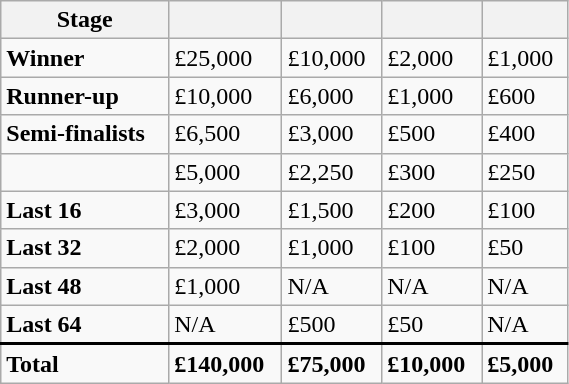<table class="wikitable" style="width:30%; margin:0">
<tr>
<th>Stage</th>
<th></th>
<th></th>
<th></th>
<th></th>
</tr>
<tr>
<td><strong>Winner</strong></td>
<td>£25,000</td>
<td>£10,000</td>
<td>£2,000</td>
<td>£1,000</td>
</tr>
<tr>
<td><strong>Runner-up</strong></td>
<td>£10,000</td>
<td>£6,000</td>
<td>£1,000</td>
<td>£600</td>
</tr>
<tr>
<td><strong>Semi-finalists</strong></td>
<td>£6,500</td>
<td>£3,000</td>
<td>£500</td>
<td>£400</td>
</tr>
<tr>
<td><strong></strong></td>
<td>£5,000</td>
<td>£2,250</td>
<td>£300</td>
<td>£250</td>
</tr>
<tr>
<td><strong>Last 16</strong></td>
<td>£3,000</td>
<td>£1,500</td>
<td>£200</td>
<td>£100</td>
</tr>
<tr>
<td><strong>Last 32</strong></td>
<td>£2,000</td>
<td>£1,000</td>
<td>£100</td>
<td>£50</td>
</tr>
<tr>
<td><strong>Last 48</strong></td>
<td>£1,000</td>
<td>N/A</td>
<td>N/A</td>
<td>N/A</td>
</tr>
<tr style="border-bottom:2px solid black;">
<td><strong>Last 64</strong></td>
<td>N/A</td>
<td>£500</td>
<td>£50</td>
<td>N/A</td>
</tr>
<tr>
<td><strong>Total</strong></td>
<td><strong>£140,000</strong></td>
<td><strong>£75,000</strong></td>
<td><strong>£10,000</strong></td>
<td><strong>£5,000</strong></td>
</tr>
</table>
